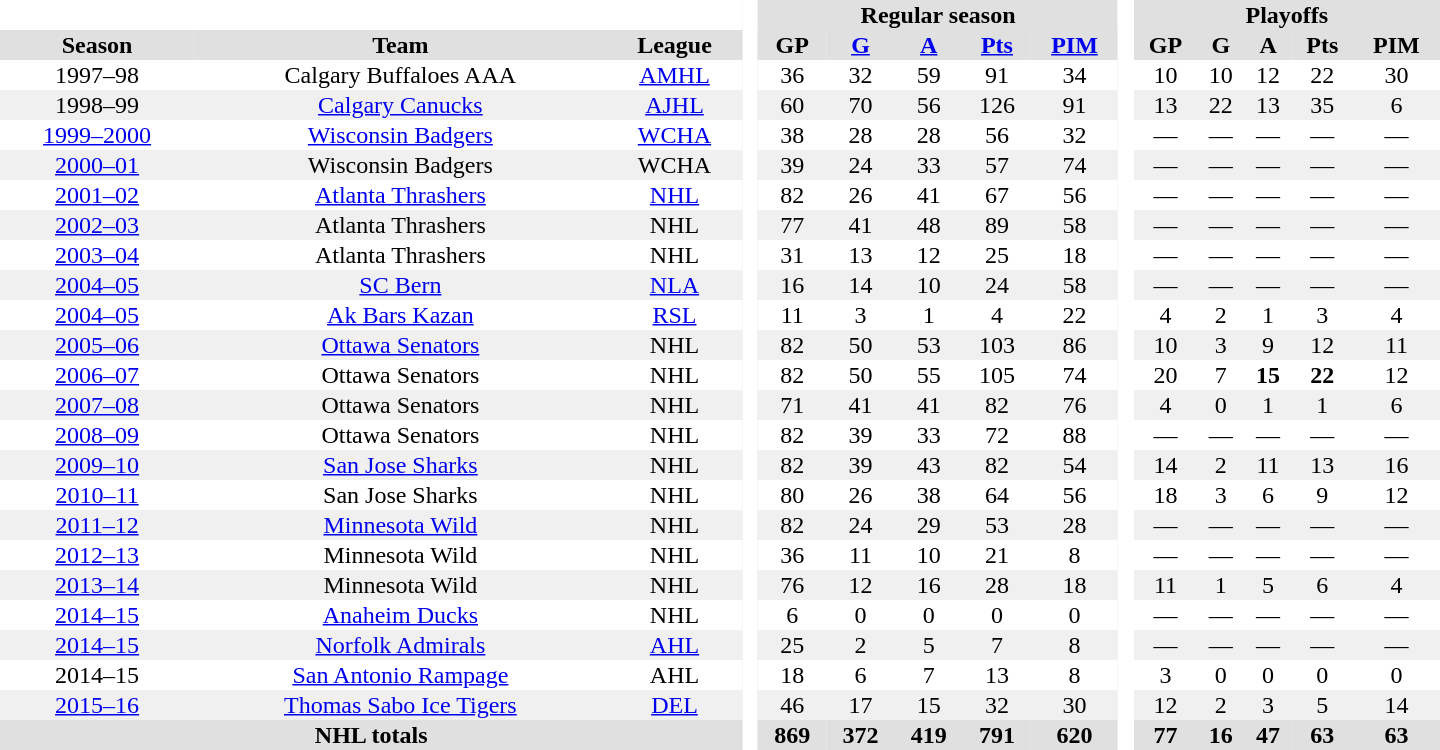<table border="0" cellpadding="1" cellspacing="0" style="text-align:center; width:60em">
<tr bgcolor="#e0e0e0">
<th colspan="3" bgcolor="#ffffff"> </th>
<th rowspan="99" bgcolor="#ffffff"> </th>
<th colspan="5">Regular season</th>
<th rowspan="99" bgcolor="#ffffff"> </th>
<th colspan="5">Playoffs</th>
</tr>
<tr bgcolor="#e0e0e0">
<th>Season</th>
<th>Team</th>
<th>League</th>
<th>GP</th>
<th><a href='#'>G</a></th>
<th><a href='#'>A</a></th>
<th><a href='#'>Pts</a></th>
<th><a href='#'>PIM</a></th>
<th>GP</th>
<th>G</th>
<th>A</th>
<th>Pts</th>
<th>PIM</th>
</tr>
<tr>
<td>1997–98</td>
<td>Calgary Buffaloes AAA</td>
<td><a href='#'>AMHL</a></td>
<td>36</td>
<td>32</td>
<td>59</td>
<td>91</td>
<td>34</td>
<td>10</td>
<td>10</td>
<td>12</td>
<td>22</td>
<td>30</td>
</tr>
<tr bgcolor="#f0f0f0">
<td>1998–99</td>
<td><a href='#'>Calgary Canucks</a></td>
<td><a href='#'>AJHL</a></td>
<td>60</td>
<td>70</td>
<td>56</td>
<td>126</td>
<td>91</td>
<td>13</td>
<td>22</td>
<td>13</td>
<td>35</td>
<td>6</td>
</tr>
<tr>
<td><a href='#'>1999–2000</a></td>
<td><a href='#'>Wisconsin Badgers</a></td>
<td><a href='#'>WCHA</a></td>
<td>38</td>
<td>28</td>
<td>28</td>
<td>56</td>
<td>32</td>
<td>—</td>
<td>—</td>
<td>—</td>
<td>—</td>
<td>—</td>
</tr>
<tr bgcolor="#f0f0f0">
<td><a href='#'>2000–01</a></td>
<td>Wisconsin Badgers</td>
<td>WCHA</td>
<td>39</td>
<td>24</td>
<td>33</td>
<td>57</td>
<td>74</td>
<td>—</td>
<td>—</td>
<td>—</td>
<td>—</td>
<td>—</td>
</tr>
<tr>
<td><a href='#'>2001–02</a></td>
<td><a href='#'>Atlanta Thrashers</a></td>
<td><a href='#'>NHL</a></td>
<td>82</td>
<td>26</td>
<td>41</td>
<td>67</td>
<td>56</td>
<td>—</td>
<td>—</td>
<td>—</td>
<td>—</td>
<td>—</td>
</tr>
<tr bgcolor="#f0f0f0">
<td><a href='#'>2002–03</a></td>
<td>Atlanta Thrashers</td>
<td>NHL</td>
<td>77</td>
<td>41</td>
<td>48</td>
<td>89</td>
<td>58</td>
<td>—</td>
<td>—</td>
<td>—</td>
<td>—</td>
<td>—</td>
</tr>
<tr>
<td><a href='#'>2003–04</a></td>
<td>Atlanta Thrashers</td>
<td>NHL</td>
<td>31</td>
<td>13</td>
<td>12</td>
<td>25</td>
<td>18</td>
<td>—</td>
<td>—</td>
<td>—</td>
<td>—</td>
<td>—</td>
</tr>
<tr bgcolor="#f0f0f0">
<td><a href='#'>2004–05</a></td>
<td><a href='#'>SC Bern</a></td>
<td><a href='#'>NLA</a></td>
<td>16</td>
<td>14</td>
<td>10</td>
<td>24</td>
<td>58</td>
<td>—</td>
<td>—</td>
<td>—</td>
<td>—</td>
<td>—</td>
</tr>
<tr>
<td><a href='#'>2004–05</a></td>
<td><a href='#'>Ak Bars Kazan</a></td>
<td><a href='#'>RSL</a></td>
<td>11</td>
<td>3</td>
<td>1</td>
<td>4</td>
<td>22</td>
<td>4</td>
<td>2</td>
<td>1</td>
<td>3</td>
<td>4</td>
</tr>
<tr bgcolor="#f0f0f0">
<td><a href='#'>2005–06</a></td>
<td><a href='#'>Ottawa Senators</a></td>
<td>NHL</td>
<td>82</td>
<td>50</td>
<td>53</td>
<td>103</td>
<td>86</td>
<td>10</td>
<td>3</td>
<td>9</td>
<td>12</td>
<td>11</td>
</tr>
<tr>
<td><a href='#'>2006–07</a></td>
<td>Ottawa Senators</td>
<td>NHL</td>
<td>82</td>
<td>50</td>
<td>55</td>
<td>105</td>
<td>74</td>
<td>20</td>
<td>7</td>
<td><strong>15</strong></td>
<td><strong>22</strong></td>
<td>12</td>
</tr>
<tr bgcolor="#f0f0f0">
<td><a href='#'>2007–08</a></td>
<td>Ottawa Senators</td>
<td>NHL</td>
<td>71</td>
<td>41</td>
<td>41</td>
<td>82</td>
<td>76</td>
<td>4</td>
<td>0</td>
<td>1</td>
<td>1</td>
<td>6</td>
</tr>
<tr>
<td><a href='#'>2008–09</a></td>
<td>Ottawa Senators</td>
<td>NHL</td>
<td>82</td>
<td>39</td>
<td>33</td>
<td>72</td>
<td>88</td>
<td>—</td>
<td>—</td>
<td>—</td>
<td>—</td>
<td>—</td>
</tr>
<tr bgcolor="#f0f0f0">
<td><a href='#'>2009–10</a></td>
<td><a href='#'>San Jose Sharks</a></td>
<td>NHL</td>
<td>82</td>
<td>39</td>
<td>43</td>
<td>82</td>
<td>54</td>
<td>14</td>
<td>2</td>
<td>11</td>
<td>13</td>
<td>16</td>
</tr>
<tr>
<td><a href='#'>2010–11</a></td>
<td>San Jose Sharks</td>
<td>NHL</td>
<td>80</td>
<td>26</td>
<td>38</td>
<td>64</td>
<td>56</td>
<td>18</td>
<td>3</td>
<td>6</td>
<td>9</td>
<td>12</td>
</tr>
<tr bgcolor="#f0f0f0">
<td><a href='#'>2011–12</a></td>
<td><a href='#'>Minnesota Wild</a></td>
<td>NHL</td>
<td>82</td>
<td>24</td>
<td>29</td>
<td>53</td>
<td>28</td>
<td>—</td>
<td>—</td>
<td>—</td>
<td>—</td>
<td>—</td>
</tr>
<tr>
<td><a href='#'>2012–13</a></td>
<td>Minnesota Wild</td>
<td>NHL</td>
<td>36</td>
<td>11</td>
<td>10</td>
<td>21</td>
<td>8</td>
<td>—</td>
<td>—</td>
<td>—</td>
<td>—</td>
<td>—</td>
</tr>
<tr bgcolor="#f0f0f0">
<td><a href='#'>2013–14</a></td>
<td>Minnesota Wild</td>
<td>NHL</td>
<td>76</td>
<td>12</td>
<td>16</td>
<td>28</td>
<td>18</td>
<td>11</td>
<td>1</td>
<td>5</td>
<td>6</td>
<td>4</td>
</tr>
<tr>
<td><a href='#'>2014–15</a></td>
<td><a href='#'>Anaheim Ducks</a></td>
<td>NHL</td>
<td>6</td>
<td>0</td>
<td>0</td>
<td>0</td>
<td>0</td>
<td>—</td>
<td>—</td>
<td>—</td>
<td>—</td>
<td>—</td>
</tr>
<tr bgcolor="#f0f0f0">
<td><a href='#'>2014–15</a></td>
<td><a href='#'>Norfolk Admirals</a></td>
<td><a href='#'>AHL</a></td>
<td>25</td>
<td>2</td>
<td>5</td>
<td>7</td>
<td>8</td>
<td>—</td>
<td>—</td>
<td>—</td>
<td>—</td>
<td>—</td>
</tr>
<tr>
<td>2014–15</td>
<td><a href='#'>San Antonio Rampage</a></td>
<td>AHL</td>
<td>18</td>
<td>6</td>
<td>7</td>
<td>13</td>
<td>8</td>
<td>3</td>
<td>0</td>
<td>0</td>
<td>0</td>
<td>0</td>
</tr>
<tr bgcolor="#f0f0f0">
<td><a href='#'>2015–16</a></td>
<td><a href='#'>Thomas Sabo Ice Tigers</a></td>
<td><a href='#'>DEL</a></td>
<td>46</td>
<td>17</td>
<td>15</td>
<td>32</td>
<td>30</td>
<td>12</td>
<td>2</td>
<td>3</td>
<td>5</td>
<td>14</td>
</tr>
<tr bgcolor="#e0e0e0">
<th colspan="3">NHL totals</th>
<th>869</th>
<th>372</th>
<th>419</th>
<th>791</th>
<th>620</th>
<th>77</th>
<th>16</th>
<th>47</th>
<th>63</th>
<th>63</th>
</tr>
</table>
